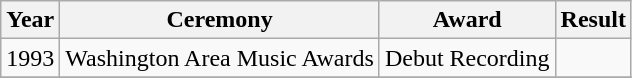<table class="wikitable">
<tr>
<th align="left">Year</th>
<th align="left">Ceremony</th>
<th align="left">Award</th>
<th align="left">Result</th>
</tr>
<tr>
<td align="left">1993</td>
<td align="left">Washington Area Music Awards</td>
<td align="left">Debut Recording</td>
<td></td>
</tr>
<tr>
</tr>
</table>
